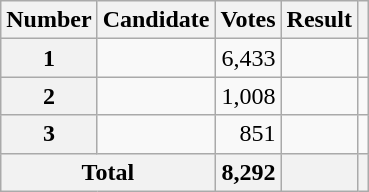<table class="wikitable sortable">
<tr>
<th scope="col">Number</th>
<th scope="col">Candidate</th>
<th scope="col">Votes</th>
<th scope="col">Result</th>
<th scope="col" class="unsortable"></th>
</tr>
<tr>
<th scope="row">1</th>
<td></td>
<td style="text-align:right">6,433</td>
<td></td>
<td></td>
</tr>
<tr>
<th scope="row">2</th>
<td></td>
<td style="text-align:right">1,008</td>
<td></td>
<td></td>
</tr>
<tr>
<th scope="row">3</th>
<td></td>
<td style="text-align:right">851</td>
<td></td>
<td></td>
</tr>
<tr class="sortbottom">
<th scope="row" colspan="2">Total</th>
<th style="text-align:right">8,292</th>
<th></th>
<th></th>
</tr>
</table>
